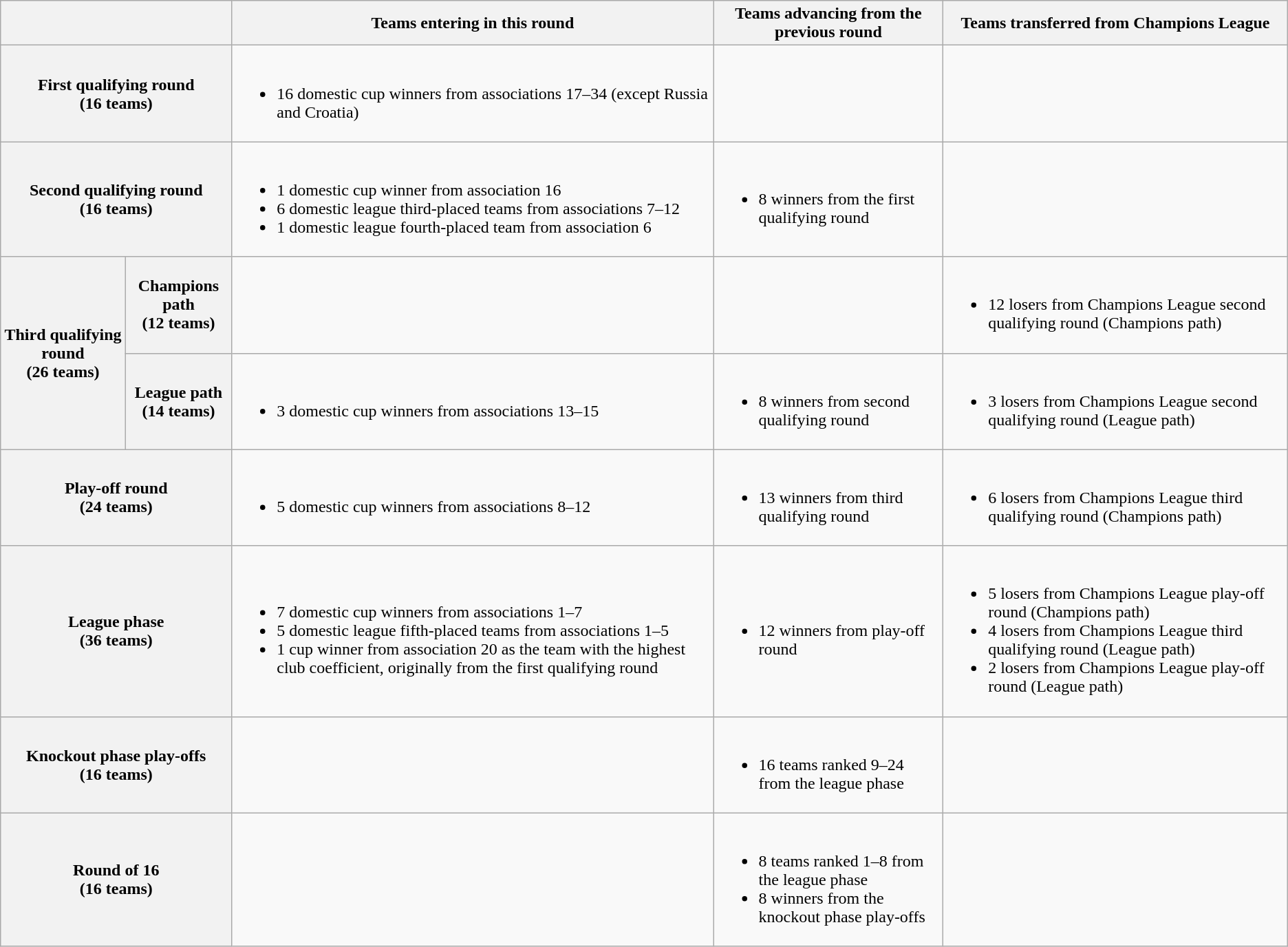<table class="wikitable">
<tr>
<th colspan=2></th>
<th>Teams entering in this round</th>
<th>Teams advancing from the previous round</th>
<th>Teams transferred from Champions League</th>
</tr>
<tr>
<th colspan=2>First qualifying round<br> (16 teams)</th>
<td><br><ul><li>16 domestic cup winners from associations 17–34 (except Russia and Croatia)</li></ul></td>
<td></td>
<td></td>
</tr>
<tr>
<th colspan=2>Second qualifying round<br> (16 teams)</th>
<td><br><ul><li>1 domestic cup winner from association 16</li><li>6 domestic league third-placed teams from associations 7–12</li><li>1 domestic league fourth-placed team from association 6</li></ul></td>
<td><br><ul><li>8 winners from the first qualifying round</li></ul></td>
<td></td>
</tr>
<tr>
<th rowspan=2>Third qualifying round<br> (26 teams)</th>
<th>Champions path<br> (12 teams)</th>
<td></td>
<td></td>
<td><br><ul><li>12 losers from Champions League second qualifying round (Champions path)</li></ul></td>
</tr>
<tr>
<th>League path<br> (14 teams)</th>
<td><br><ul><li>3 domestic cup winners from associations 13–15</li></ul></td>
<td><br><ul><li>8 winners from second qualifying round</li></ul></td>
<td><br><ul><li>3 losers from Champions League second qualifying round (League path)</li></ul></td>
</tr>
<tr>
<th colspan=2>Play-off round<br>(24 teams)</th>
<td><br><ul><li>5 domestic cup winners from associations 8–12</li></ul></td>
<td><br><ul><li>13 winners from third qualifying round</li></ul></td>
<td><br><ul><li>6 losers from Champions League third qualifying round (Champions path)</li></ul></td>
</tr>
<tr>
<th colspan=2>League phase<br> (36 teams)</th>
<td><br><ul><li>7 domestic cup winners from associations 1–7</li><li>5 domestic league fifth-placed teams from associations 1–5</li><li>1 cup winner from association 20 as the team with the highest club coefficient, originally from the first qualifying round</li></ul></td>
<td><br><ul><li>12 winners from play-off round</li></ul></td>
<td><br><ul><li>5 losers from Champions League play-off round (Champions path)</li><li>4 losers from Champions League third qualifying round (League path)</li><li>2 losers from Champions League play-off round (League path)</li></ul></td>
</tr>
<tr>
<th colspan=2>Knockout phase play-offs<br>(16 teams)</th>
<td></td>
<td><br><ul><li>16 teams ranked 9–24 from the league phase</li></ul></td>
<td></td>
</tr>
<tr>
<th colspan=2>Round of 16<br>(16 teams)</th>
<td></td>
<td><br><ul><li>8 teams ranked 1–8 from the league phase</li><li>8 winners from the knockout phase play-offs</li></ul></td>
<td></td>
</tr>
</table>
